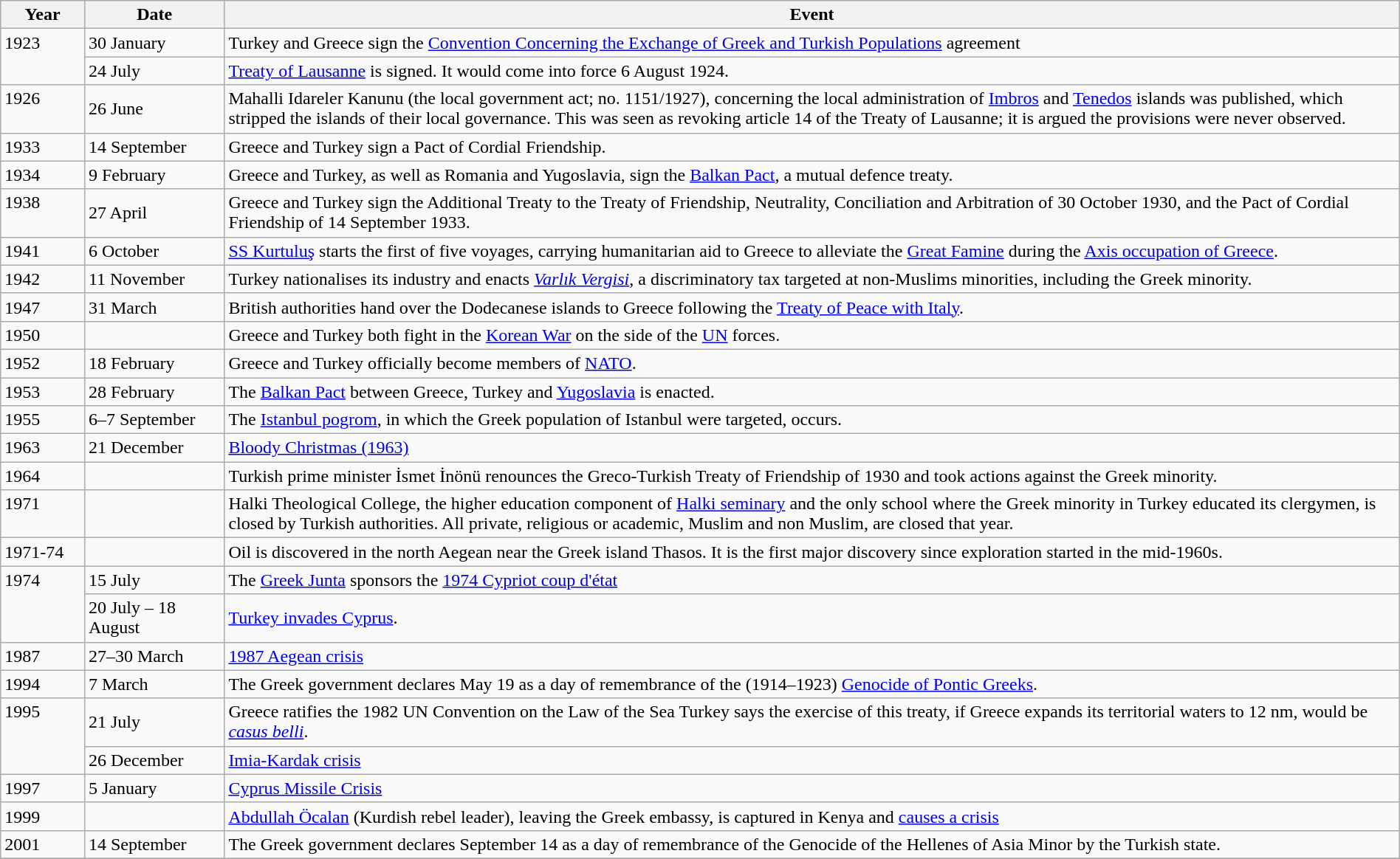<table class="wikitable" width="100%">
<tr>
<th style="width:6%">Year</th>
<th style="width:10%">Date</th>
<th>Event</th>
</tr>
<tr>
<td rowspan="2" valign="top">1923</td>
<td>30 January</td>
<td>Turkey and Greece sign the <a href='#'>Convention Concerning the Exchange of Greek and Turkish Populations</a> agreement</td>
</tr>
<tr>
<td>24 July</td>
<td><a href='#'>Treaty of Lausanne</a> is signed. It would come into force 6 August 1924.</td>
</tr>
<tr>
<td rowspan="1" valign="top">1926</td>
<td>26 June</td>
<td>Mahalli Idareler Kanunu (the local government act; no. 1151/1927), concerning the local administration of <a href='#'>Imbros</a> and <a href='#'>Tenedos</a> islands was published, which stripped the islands of their local governance. This was seen as revoking article 14 of the Treaty of Lausanne;  it is argued the provisions were never observed.</td>
</tr>
<tr>
<td rowspan="1" valign="top">1933</td>
<td>14 September</td>
<td>Greece and Turkey sign a Pact of Cordial Friendship.</td>
</tr>
<tr>
<td rowspan="1" valign="top">1934</td>
<td>9 February</td>
<td>Greece and Turkey, as well as Romania and Yugoslavia, sign the <a href='#'>Balkan Pact</a>, a mutual defence treaty.</td>
</tr>
<tr>
<td rowspan="1" valign="top">1938</td>
<td>27 April</td>
<td>Greece and Turkey sign the Additional Treaty to the Treaty of Friendship, Neutrality, Conciliation and Arbitration of 30 October 1930, and the Pact of Cordial Friendship of 14 September 1933.</td>
</tr>
<tr>
<td rowspan="1" valign="top">1941</td>
<td>6 October</td>
<td><a href='#'>SS Kurtuluş</a> starts the first of five voyages, carrying humanitarian aid to Greece to alleviate the <a href='#'>Great Famine</a> during the <a href='#'>Axis occupation of Greece</a>.</td>
</tr>
<tr>
<td rowspan="1" valign="top">1942</td>
<td>11 November</td>
<td>Turkey nationalises its industry and enacts <em><a href='#'>Varlık Vergisi</a></em>, a discriminatory tax targeted at non-Muslims minorities, including the Greek minority.</td>
</tr>
<tr>
<td>1947</td>
<td>31 March</td>
<td>British authorities hand over the Dodecanese islands to Greece following the <a href='#'>Treaty of Peace with Italy</a>.</td>
</tr>
<tr>
<td rowspan="1" valign="top">1950</td>
<td></td>
<td>Greece and Turkey both fight in the <a href='#'>Korean War</a> on the side of the <a href='#'>UN</a> forces.</td>
</tr>
<tr>
<td rowspan="1" valign="top">1952</td>
<td>18 February</td>
<td>Greece and Turkey officially become members of <a href='#'>NATO</a>.</td>
</tr>
<tr>
<td rowspan="1" valign="top">1953</td>
<td>28 February</td>
<td>The <a href='#'>Balkan Pact</a> between Greece, Turkey and <a href='#'>Yugoslavia</a> is enacted.</td>
</tr>
<tr>
<td rowspan="1" valign="top">1955</td>
<td>6–7 September</td>
<td>The <a href='#'>Istanbul pogrom</a>, in which the Greek population of Istanbul were targeted, occurs.</td>
</tr>
<tr>
<td rowspan="1" valign="top">1963</td>
<td>21 December</td>
<td><a href='#'>Bloody Christmas (1963)</a></td>
</tr>
<tr>
<td rowspan="1" valign="top">1964</td>
<td></td>
<td>Turkish prime minister İsmet İnönü renounces the Greco-Turkish Treaty of Friendship of 1930 and took actions against the Greek minority.</td>
</tr>
<tr>
<td rowspan="1" valign="top">1971</td>
<td></td>
<td>Halki Theological College, the higher education component of <a href='#'>Halki seminary</a> and the only school where the Greek minority in Turkey educated its clergymen, is closed by Turkish authorities. All private, religious or academic, Muslim and non Muslim, are closed that year.</td>
</tr>
<tr>
<td rowspan="1" valign="top">1971-74</td>
<td></td>
<td>Oil is discovered in the north Aegean near the Greek island Thasos. It is the first major discovery since exploration started in the mid-1960s.</td>
</tr>
<tr>
<td rowspan="2" valign="top">1974</td>
<td>15 July</td>
<td>The <a href='#'>Greek Junta</a> sponsors the <a href='#'>1974 Cypriot coup d'état</a></td>
</tr>
<tr>
<td>20 July – 18 August</td>
<td><a href='#'>Turkey invades Cyprus</a>.</td>
</tr>
<tr>
<td rowspan="1" valign="top">1987</td>
<td>27–30 March</td>
<td><a href='#'>1987 Aegean crisis</a></td>
</tr>
<tr>
<td rowspan="1" valign="top">1994</td>
<td>7 March</td>
<td>The Greek government declares May 19 as a day of remembrance of the (1914–1923) <a href='#'>Genocide of Pontic Greeks</a>.</td>
</tr>
<tr>
<td rowspan="2" valign="top">1995</td>
<td>21 July</td>
<td>Greece ratifies the 1982 UN Convention on the Law of the Sea  Turkey says the exercise of this treaty, if Greece expands its territorial waters to 12 nm, would be <em><a href='#'>casus belli</a></em>.</td>
</tr>
<tr>
<td>26 December</td>
<td><a href='#'>Imia-Kardak crisis</a></td>
</tr>
<tr>
<td rowspan="1" valign="top">1997</td>
<td>5 January</td>
<td><a href='#'>Cyprus Missile Crisis</a></td>
</tr>
<tr>
<td rowspan="1" valign="top">1999</td>
<td></td>
<td><a href='#'>Abdullah Öcalan</a> (Kurdish rebel leader), leaving the Greek embassy, is captured in Kenya and <a href='#'>causes a crisis</a></td>
</tr>
<tr>
<td rowspan="1" valign="top">2001</td>
<td>14 September</td>
<td>The Greek government declares September 14 as a day of remembrance of the Genocide of the Hellenes of Asia Minor by the Turkish state.</td>
</tr>
<tr>
</tr>
</table>
